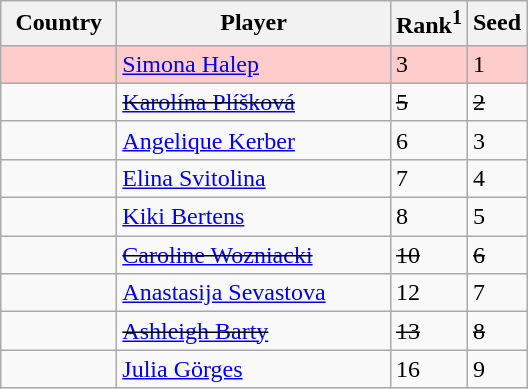<table class="sortable wikitable">
<tr>
<th width="70">Country</th>
<th width="175">Player</th>
<th>Rank<sup>1</sup></th>
<th>Seed</th>
</tr>
<tr style="background:#fcc;">
<td></td>
<td><a href='#'>Simona Halep</a></td>
<td>3</td>
<td>1</td>
</tr>
<tr>
<td><s></s></td>
<td><s><a href='#'>Karolína Plíšková</a></s></td>
<td><s>5</s></td>
<td><s>2</s></td>
</tr>
<tr>
<td></td>
<td><a href='#'>Angelique Kerber</a></td>
<td>6</td>
<td>3</td>
</tr>
<tr>
<td></td>
<td><a href='#'>Elina Svitolina</a></td>
<td>7</td>
<td>4</td>
</tr>
<tr>
<td></td>
<td><a href='#'>Kiki Bertens</a></td>
<td>8</td>
<td>5</td>
</tr>
<tr>
<td><s></s></td>
<td><s><a href='#'>Caroline Wozniacki</a></s></td>
<td><s>10</s></td>
<td><s>6</s></td>
</tr>
<tr>
<td></td>
<td><a href='#'>Anastasija Sevastova</a></td>
<td>12</td>
<td>7</td>
</tr>
<tr>
<td><s></s></td>
<td><s><a href='#'>Ashleigh Barty</a></s></td>
<td><s>13</s></td>
<td><s>8</s></td>
</tr>
<tr>
<td></td>
<td><a href='#'>Julia Görges</a></td>
<td>16</td>
<td>9</td>
</tr>
</table>
